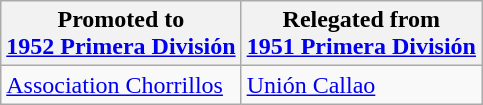<table class="wikitable">
<tr>
<th>Promoted to<br><a href='#'>1952 Primera División</a></th>
<th>Relegated from<br><a href='#'>1951 Primera División</a></th>
</tr>
<tr>
<td> <a href='#'>Association Chorrillos</a> </td>
<td> <a href='#'>Unión Callao</a> </td>
</tr>
</table>
